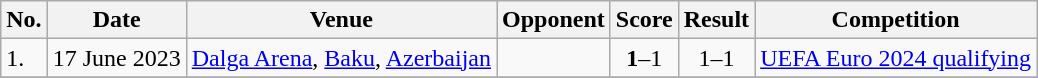<table class="wikitable">
<tr>
<th>No.</th>
<th>Date</th>
<th>Venue</th>
<th>Opponent</th>
<th>Score</th>
<th>Result</th>
<th>Competition</th>
</tr>
<tr>
<td>1.</td>
<td>17 June 2023</td>
<td><a href='#'>Dalga Arena</a>, <a href='#'>Baku</a>, <a href='#'>Azerbaijan</a></td>
<td></td>
<td align=center><strong>1</strong>–1</td>
<td align=center>1–1</td>
<td><a href='#'>UEFA Euro 2024 qualifying</a></td>
</tr>
<tr>
</tr>
</table>
